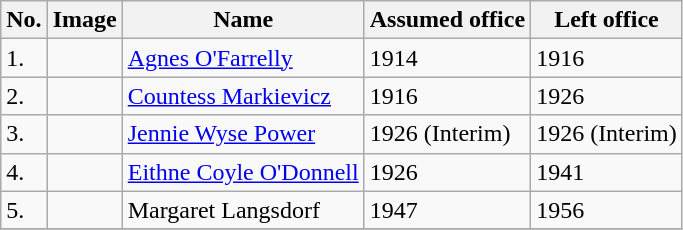<table class="wikitable">
<tr>
<th>No.</th>
<th>Image</th>
<th>Name</th>
<th>Assumed office</th>
<th>Left office</th>
</tr>
<tr>
<td>1.</td>
<td></td>
<td><a href='#'>Agnes O'Farrelly</a></td>
<td>1914</td>
<td>1916</td>
</tr>
<tr>
<td>2.</td>
<td></td>
<td><a href='#'>Countess Markievicz</a></td>
<td>1916</td>
<td>1926</td>
</tr>
<tr>
<td>3.</td>
<td></td>
<td><a href='#'>Jennie Wyse Power</a></td>
<td>1926 (Interim)</td>
<td>1926 (Interim)</td>
</tr>
<tr>
<td>4.</td>
<td></td>
<td><a href='#'>Eithne Coyle O'Donnell</a></td>
<td>1926</td>
<td>1941</td>
</tr>
<tr>
<td>5.</td>
<td></td>
<td>Margaret Langsdorf</td>
<td>1947</td>
<td>1956</td>
</tr>
<tr>
</tr>
</table>
